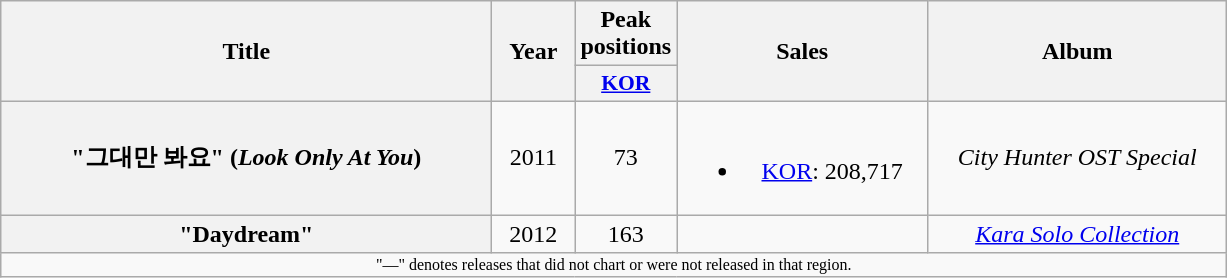<table class="wikitable plainrowheaders" style="text-align:center">
<tr>
<th rowspan="2" scope="col" style="width:20em">Title</th>
<th rowspan="2" scope="col" style="width:3em">Year</th>
<th scope="col">Peak positions</th>
<th rowspan="2" style="width:10em">Sales</th>
<th rowspan="2" scope="col" style="width:12em">Album</th>
</tr>
<tr>
<th scope="col" style="width:4em;font-size:90%"><a href='#'>KOR</a><br></th>
</tr>
<tr>
<th scope="row">"그대만 봐요" (<em>Look Only At You</em>)</th>
<td>2011</td>
<td>73</td>
<td><br><ul><li><a href='#'>KOR</a>: 208,717 </li></ul></td>
<td><em>City Hunter OST Special</em></td>
</tr>
<tr>
<th scope="row">"Daydream"</th>
<td>2012</td>
<td>163</td>
<td></td>
<td><em><a href='#'>Kara Solo Collection</a></em></td>
</tr>
<tr>
<td colspan="15" style="text-align:center; font-size:8pt">"—" denotes releases that did not chart or were not released in that region.</td>
</tr>
</table>
